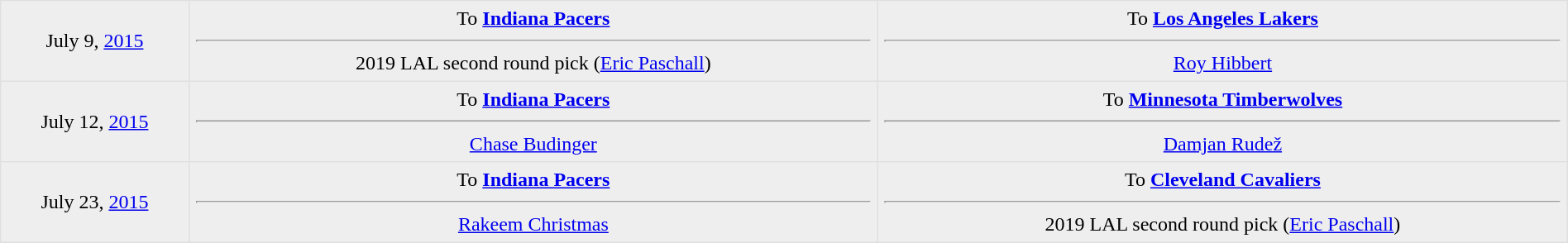<table border=1 style="border-collapse:collapse; text-align: center; width: 100%" bordercolor="#DFDFDF"  cellpadding="5">
<tr bgcolor="eeeeee">
<td style="width:12%">July 9, <a href='#'>2015</a></td>
<td style="width:44%" valign="top">To <strong><a href='#'>Indiana Pacers</a></strong><hr>2019 LAL second round pick (<a href='#'>Eric Paschall</a>)</td>
<td style="width:44%" valign="top">To <strong><a href='#'>Los Angeles Lakers</a></strong><hr><a href='#'>Roy Hibbert</a></td>
</tr>
<tr bgcolor="eeeeee">
<td style="width:12%">July 12, <a href='#'>2015</a></td>
<td style="width:44%" valign="top">To <strong><a href='#'>Indiana Pacers</a></strong><hr><a href='#'>Chase Budinger</a></td>
<td style="width:44%" valign="top">To <strong><a href='#'>Minnesota Timberwolves</a></strong><hr><a href='#'>Damjan Rudež</a></td>
</tr>
<tr bgcolor="eeeeee">
<td style="width:12%">July 23, <a href='#'>2015</a></td>
<td style="width:44%" valign="top">To <strong><a href='#'>Indiana Pacers</a></strong><hr><a href='#'>Rakeem Christmas</a></td>
<td style="width:44%" valign="top">To <strong><a href='#'>Cleveland Cavaliers</a></strong><hr>2019 LAL second round pick (<a href='#'>Eric Paschall</a>)</td>
</tr>
</table>
